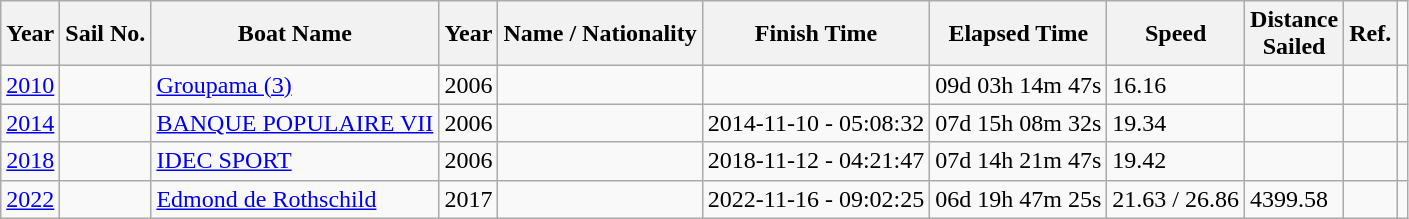<table class="wikitable">
<tr>
<th>Year</th>
<th>Sail No.</th>
<th>Boat Name</th>
<th>Year</th>
<th>Name / Nationality</th>
<th>Finish Time</th>
<th>Elapsed Time</th>
<th>Speed</th>
<th>Distance<br>Sailed</th>
<th>Ref.</th>
</tr>
<tr>
<td><a href='#'>2010</a></td>
<td></td>
<td><a href='#'>Groupama (3)</a></td>
<td>2006</td>
<td></td>
<td></td>
<td>09d 03h 14m 47s</td>
<td>16.16</td>
<td></td>
<td></td>
<td></td>
</tr>
<tr>
<td><a href='#'>2014</a></td>
<td></td>
<td><a href='#'>BANQUE POPULAIRE VII</a></td>
<td>2006</td>
<td></td>
<td>2014-11-10 - 05:08:32</td>
<td>07d 15h 08m 32s</td>
<td>19.34</td>
<td></td>
<td></td>
<td></td>
</tr>
<tr>
<td><a href='#'>2018</a></td>
<td></td>
<td><a href='#'>IDEC SPORT</a></td>
<td>2006</td>
<td></td>
<td>2018-11-12 - 04:21:47</td>
<td>07d 14h 21m 47s</td>
<td>19.42</td>
<td></td>
<td></td>
<td></td>
</tr>
<tr>
<td><a href='#'>2022</a></td>
<td></td>
<td><a href='#'>Edmond de Rothschild</a></td>
<td>2017</td>
<td></td>
<td>2022-11-16 - 09:02:25</td>
<td>06d 19h 47m 25s</td>
<td>21.63 / 26.86</td>
<td>4399.58</td>
<td></td>
</tr>
</table>
